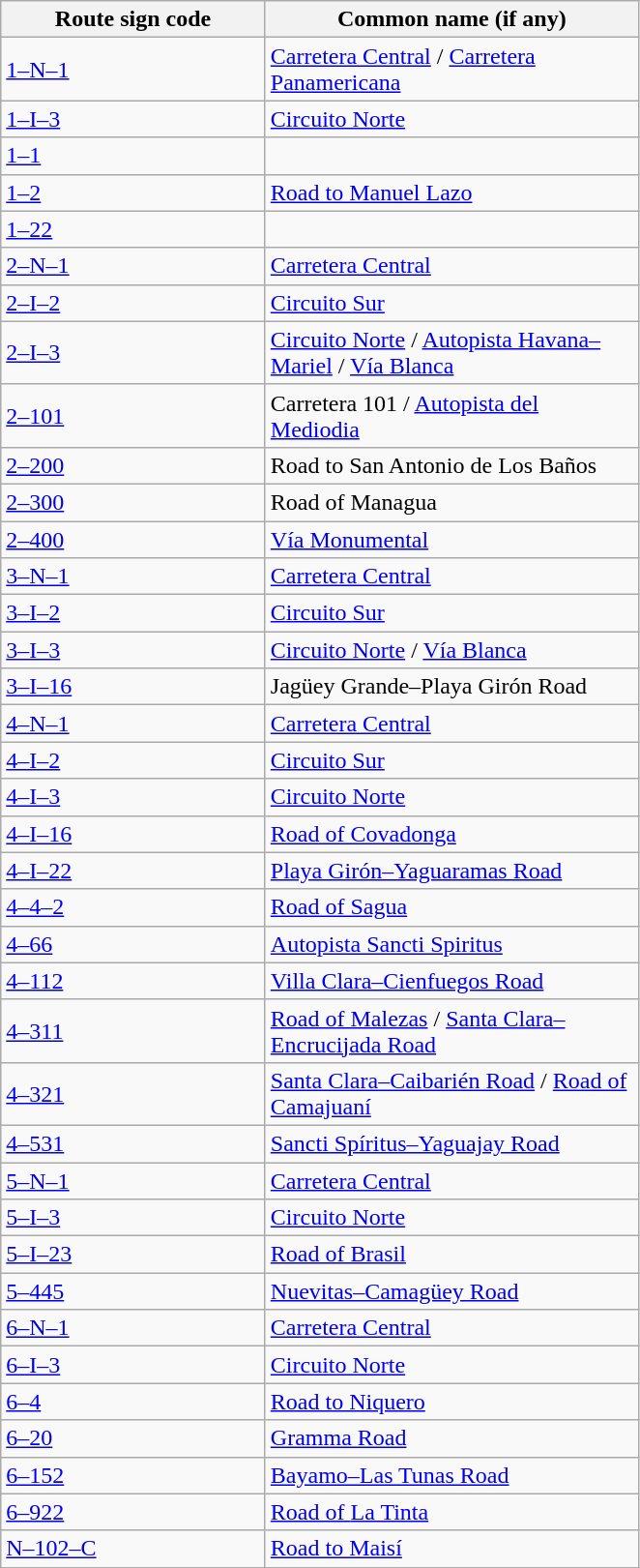<table class="wikitable unsortable">
<tr>
<th width="175px"> Route sign code</th>
<th width="250px">Common name (if any)</th>
</tr>
<tr>
<td> <a href='#'>1–N–1</a></td>
<td><a href='#'>Carretera Central</a> / <a href='#'>Carretera Panamericana</a></td>
</tr>
<tr>
<td> <a href='#'>1–I–3</a></td>
<td><a href='#'>Circuito Norte</a></td>
</tr>
<tr>
<td><a href='#'>1–1</a></td>
<td></td>
</tr>
<tr>
<td><a href='#'>1–2</a></td>
<td><a href='#'>Road to Manuel Lazo</a></td>
</tr>
<tr>
<td><a href='#'>1–22</a></td>
<td></td>
</tr>
<tr>
<td> <a href='#'>2–N–1</a></td>
<td><a href='#'>Carretera Central</a></td>
</tr>
<tr>
<td> <a href='#'>2–I–2</a></td>
<td><a href='#'>Circuito Sur</a></td>
</tr>
<tr>
<td> <a href='#'>2–I–3</a></td>
<td><a href='#'>Circuito Norte</a> / <a href='#'>Autopista Havana–Mariel</a> / <a href='#'>Vía Blanca</a></td>
</tr>
<tr>
<td> <a href='#'>2–101</a></td>
<td>Carretera 101 / <a href='#'>Autopista del Mediodia</a></td>
</tr>
<tr>
<td><a href='#'>2–200</a></td>
<td>Road to San Antonio de Los Baños</td>
</tr>
<tr>
<td><a href='#'>2–300</a></td>
<td>Road of Managua</td>
</tr>
<tr>
<td><a href='#'>2–400</a></td>
<td><a href='#'>Vía Monumental</a></td>
</tr>
<tr>
<td> <a href='#'>3–N–1</a></td>
<td><a href='#'>Carretera Central</a></td>
</tr>
<tr>
<td> <a href='#'>3–I–2</a></td>
<td><a href='#'>Circuito Sur</a></td>
</tr>
<tr>
<td> <a href='#'>3–I–3</a></td>
<td><a href='#'>Circuito Norte</a> / <a href='#'>Vía Blanca</a></td>
</tr>
<tr>
<td> <a href='#'>3–I–16</a></td>
<td>Jagüey Grande–Playa Girón Road</td>
</tr>
<tr>
<td> <a href='#'>4–N–1</a></td>
<td><a href='#'>Carretera Central</a></td>
</tr>
<tr>
<td> <a href='#'>4–I–2</a></td>
<td><a href='#'>Circuito Sur</a></td>
</tr>
<tr>
<td> <a href='#'>4–I–3</a></td>
<td><a href='#'>Circuito Norte</a></td>
</tr>
<tr>
<td> <a href='#'>4–I–16</a></td>
<td><a href='#'>Road of Covadonga</a></td>
</tr>
<tr>
<td> <a href='#'>4–I–22</a></td>
<td><a href='#'>Playa Girón–Yaguaramas Road</a></td>
</tr>
<tr>
<td><a href='#'>4–4–2</a></td>
<td><a href='#'>Road of Sagua</a></td>
</tr>
<tr>
<td><a href='#'>4–66</a></td>
<td><a href='#'>Autopista Sancti Spiritus</a></td>
</tr>
<tr>
<td><a href='#'>4–112</a></td>
<td><a href='#'>Villa Clara–Cienfuegos Road</a></td>
</tr>
<tr>
<td><a href='#'>4–311</a></td>
<td><a href='#'>Road of Malezas</a> / <a href='#'>Santa Clara–Encrucijada Road</a></td>
</tr>
<tr>
<td><a href='#'>4–321</a></td>
<td><a href='#'>Santa Clara–Caibarién Road</a> / <a href='#'>Road of Camajuaní</a></td>
</tr>
<tr>
<td><a href='#'>4–531</a></td>
<td><a href='#'>Sancti Spíritus–Yaguajay Road</a></td>
</tr>
<tr>
<td> <a href='#'>5–N–1</a></td>
<td><a href='#'>Carretera Central</a></td>
</tr>
<tr>
<td> <a href='#'>5–I–3</a></td>
<td><a href='#'>Circuito Norte</a></td>
</tr>
<tr>
<td> <a href='#'>5–I–23</a></td>
<td><a href='#'>Road of Brasil</a></td>
</tr>
<tr>
<td><a href='#'>5–445</a></td>
<td><a href='#'>Nuevitas–Camagüey Road</a></td>
</tr>
<tr>
<td> <a href='#'>6–N–1</a></td>
<td><a href='#'>Carretera Central</a></td>
</tr>
<tr>
<td> <a href='#'>6–I–3</a></td>
<td><a href='#'>Circuito Norte</a></td>
</tr>
<tr>
<td><a href='#'>6–4</a></td>
<td><a href='#'>Road to Niquero</a></td>
</tr>
<tr>
<td><a href='#'>6–20</a></td>
<td><a href='#'>Gramma Road</a></td>
</tr>
<tr>
<td><a href='#'>6–152</a></td>
<td><a href='#'>Bayamo–Las Tunas Road</a></td>
</tr>
<tr>
<td><a href='#'>6–922</a></td>
<td><a href='#'>Road of <bdi>La Tinta</bdi></a></td>
</tr>
<tr>
<td><a href='#'>N–102–C</a></td>
<td><a href='#'>Road to Maisí</a></td>
</tr>
</table>
